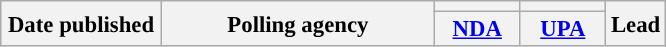<table class="wikitable sortable" style="text-align:center;font-size:95%;line-height:16px">
<tr>
<th rowspan="2" width="100px">Date published</th>
<th rowspan="2" width="175px">Polling agency</th>
<th style="background:"></th>
<th style="background:"></th>
<th rowspan="2">Lead</th>
</tr>
<tr>
<th width="50px" class="unsortable"><a href='#'>NDA</a></th>
<th width="50px" class="unsortable"><a href='#'>UPA</a></th>
</tr>
</table>
